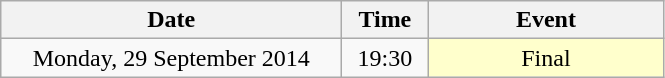<table class = "wikitable" style="text-align:center;">
<tr>
<th width=220>Date</th>
<th width=50>Time</th>
<th width=150>Event</th>
</tr>
<tr>
<td>Monday, 29 September 2014</td>
<td>19:30</td>
<td bgcolor=ffffcc>Final</td>
</tr>
</table>
